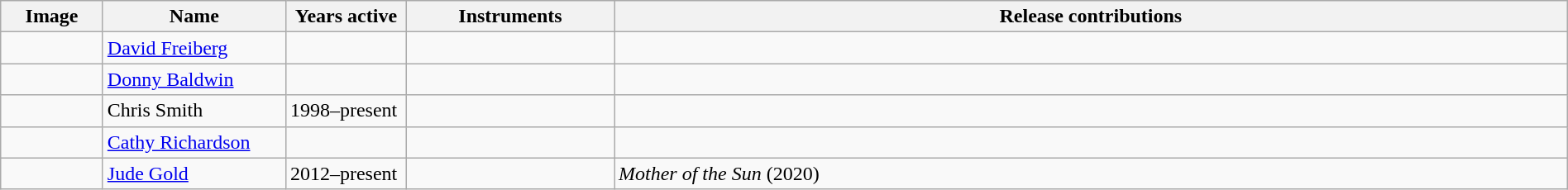<table class="wikitable" border="1" width=100%>
<tr>
<th width="75">Image</th>
<th width="140">Name</th>
<th width="90">Years active</th>
<th width="160">Instruments</th>
<th>Release contributions</th>
</tr>
<tr>
<td></td>
<td><a href='#'>David Freiberg</a></td>
<td></td>
<td></td>
<td></td>
</tr>
<tr>
<td></td>
<td><a href='#'>Donny Baldwin</a></td>
<td></td>
<td></td>
<td></td>
</tr>
<tr>
<td></td>
<td>Chris Smith</td>
<td>1998–present</td>
<td></td>
<td></td>
</tr>
<tr>
<td></td>
<td><a href='#'>Cathy Richardson</a></td>
<td></td>
<td></td>
<td></td>
</tr>
<tr>
<td></td>
<td><a href='#'>Jude Gold</a></td>
<td>2012–present</td>
<td></td>
<td><em>Mother of the Sun</em> (2020)</td>
</tr>
</table>
